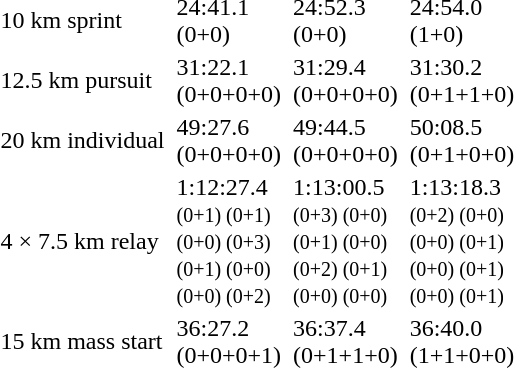<table>
<tr>
<td>10 km sprint<br></td>
<td></td>
<td>24:41.1<br>(0+0)</td>
<td></td>
<td>24:52.3<br>(0+0)</td>
<td></td>
<td>24:54.0<br>(1+0)</td>
</tr>
<tr>
<td>12.5 km pursuit<br></td>
<td></td>
<td>31:22.1<br>(0+0+0+0)</td>
<td></td>
<td>31:29.4<br>(0+0+0+0)</td>
<td></td>
<td>31:30.2<br>(0+1+1+0)</td>
</tr>
<tr>
<td>20 km individual<br></td>
<td></td>
<td>49:27.6<br>(0+0+0+0)</td>
<td></td>
<td>49:44.5<br>(0+0+0+0)</td>
<td></td>
<td>50:08.5<br>(0+1+0+0)</td>
</tr>
<tr>
<td>4 × 7.5 km relay<br></td>
<td></td>
<td>1:12:27.4<br><small>(0+1) (0+1)<br>(0+0) (0+3)<br>(0+1) (0+0)<br>(0+0) (0+2)</small></td>
<td></td>
<td>1:13:00.5<br><small>(0+3) (0+0)<br>(0+1) (0+0)<br>(0+2) (0+1)<br>(0+0) (0+0)</small></td>
<td></td>
<td>1:13:18.3<br><small>(0+2) (0+0)<br>(0+0) (0+1)<br>(0+0) (0+1)<br>(0+0) (0+1)</small></td>
</tr>
<tr>
<td>15 km mass start<br></td>
<td></td>
<td>36:27.2<br>(0+0+0+1)</td>
<td></td>
<td>36:37.4<br>(0+1+1+0)</td>
<td></td>
<td>36:40.0<br>(1+1+0+0)</td>
</tr>
</table>
